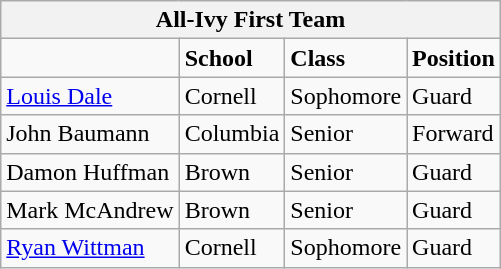<table class="wikitable">
<tr>
<th colspan="4">All-Ivy First Team</th>
</tr>
<tr>
<td></td>
<td><strong>School</strong></td>
<td><strong>Class</strong></td>
<td><strong>Position</strong></td>
</tr>
<tr>
<td><a href='#'>Louis Dale</a></td>
<td>Cornell</td>
<td>Sophomore</td>
<td>Guard</td>
</tr>
<tr>
<td>John Baumann</td>
<td>Columbia</td>
<td>Senior</td>
<td>Forward</td>
</tr>
<tr>
<td>Damon Huffman</td>
<td>Brown</td>
<td>Senior</td>
<td>Guard</td>
</tr>
<tr>
<td>Mark McAndrew</td>
<td>Brown</td>
<td>Senior</td>
<td>Guard</td>
</tr>
<tr>
<td><a href='#'>Ryan Wittman</a></td>
<td>Cornell</td>
<td>Sophomore</td>
<td>Guard</td>
</tr>
</table>
